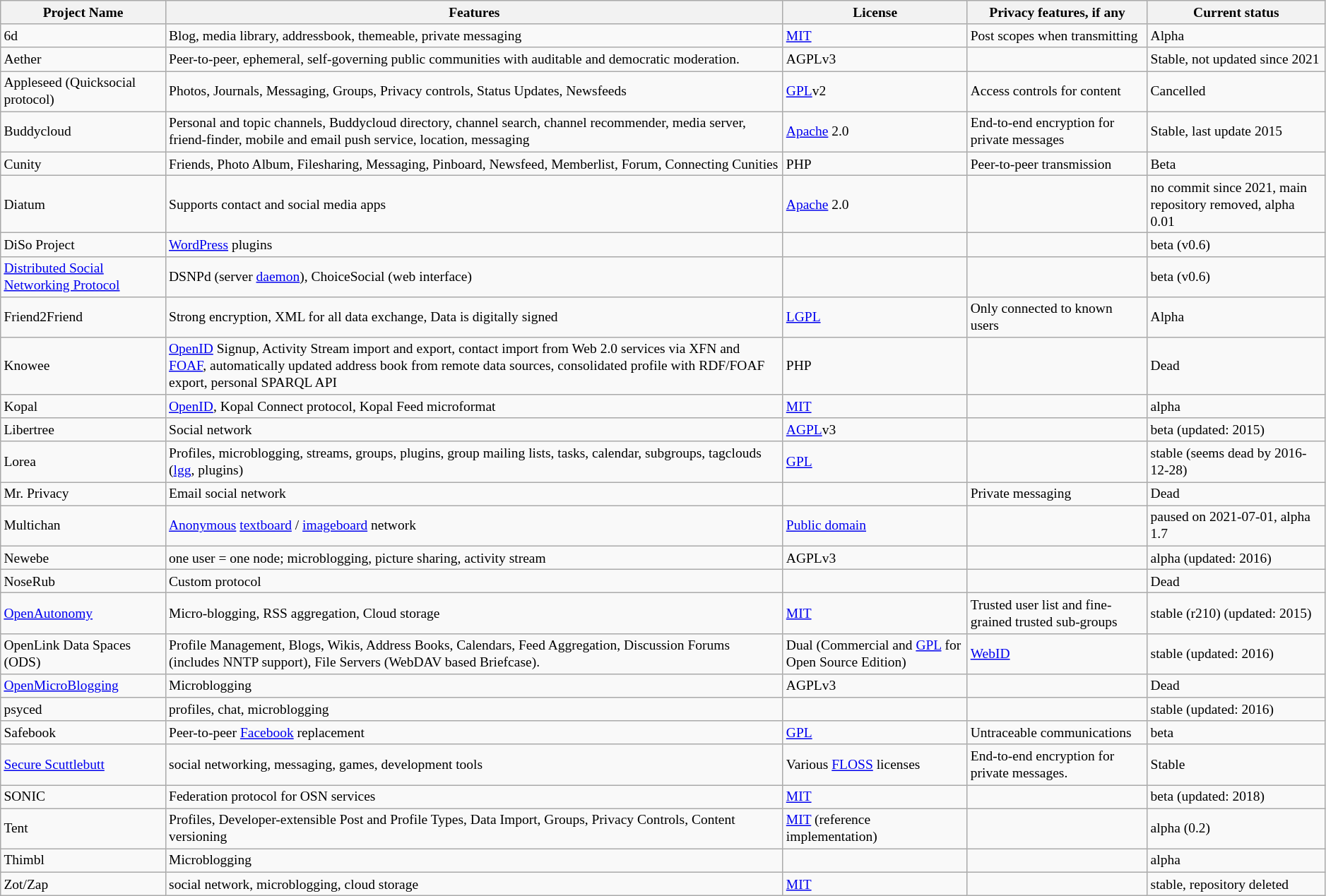<table class="wikitable sortable" style="font-size: small;">
<tr>
<th scope=col>Project Name</th>
<th scope=col>Features</th>
<th scope=col>License</th>
<th scope=col>Privacy features, if any</th>
<th scope=col>Current status</th>
</tr>
<tr>
<td>6d</td>
<td>Blog, media library, addressbook, themeable, private messaging</td>
<td><a href='#'>MIT</a></td>
<td>Post scopes when transmitting</td>
<td>Alpha</td>
</tr>
<tr>
<td>Aether</td>
<td>Peer-to-peer, ephemeral, self-governing public communities with auditable and democratic moderation.</td>
<td>AGPLv3</td>
<td></td>
<td>Stable, not updated since 2021</td>
</tr>
<tr>
<td>Appleseed (Quicksocial protocol)</td>
<td>Photos, Journals, Messaging, Groups, Privacy controls, Status Updates, Newsfeeds</td>
<td><a href='#'>GPL</a>v2</td>
<td>Access controls for content</td>
<td>Cancelled</td>
</tr>
<tr>
<td>Buddycloud</td>
<td>Personal and topic channels, Buddycloud directory, channel search, channel recommender, media server, friend-finder, mobile and email push service, location, messaging</td>
<td><a href='#'>Apache</a> 2.0</td>
<td>End-to-end encryption for private messages</td>
<td>Stable, last update 2015</td>
</tr>
<tr>
<td>Cunity</td>
<td>Friends, Photo Album, Filesharing, Messaging, Pinboard, Newsfeed, Memberlist, Forum, Connecting Cunities</td>
<td>PHP</td>
<td>Peer-to-peer transmission</td>
<td>Beta</td>
</tr>
<tr>
<td>Diatum</td>
<td>Supports contact and social media apps</td>
<td><a href='#'>Apache</a> 2.0</td>
<td></td>
<td>no commit since 2021, main repository removed, alpha 0.01</td>
</tr>
<tr>
<td>DiSo Project</td>
<td><a href='#'>WordPress</a> plugins</td>
<td></td>
<td></td>
<td>beta (v0.6)</td>
</tr>
<tr>
<td><a href='#'>Distributed Social Networking Protocol</a></td>
<td>DSNPd (server <a href='#'>daemon</a>), ChoiceSocial (web interface)</td>
<td></td>
<td></td>
<td>beta (v0.6)</td>
</tr>
<tr>
<td>Friend2Friend</td>
<td>Strong encryption, XML for all data exchange, Data is digitally signed</td>
<td><a href='#'>LGPL</a></td>
<td>Only connected to known users</td>
<td>Alpha</td>
</tr>
<tr>
<td>Knowee</td>
<td><a href='#'>OpenID</a> Signup, Activity Stream import and export, contact import from Web 2.0 services via XFN and <a href='#'>FOAF</a>, automatically updated address book from remote data sources, consolidated profile with RDF/FOAF export, personal SPARQL API</td>
<td>PHP</td>
<td></td>
<td>Dead</td>
</tr>
<tr>
<td>Kopal</td>
<td><a href='#'>OpenID</a>, Kopal Connect protocol, Kopal Feed microformat</td>
<td><a href='#'>MIT</a></td>
<td></td>
<td>alpha</td>
</tr>
<tr>
<td>Libertree</td>
<td>Social network</td>
<td><a href='#'>AGPL</a>v3</td>
<td></td>
<td>beta (updated: 2015)</td>
</tr>
<tr>
<td>Lorea</td>
<td>Profiles, microblogging, streams, groups, plugins, group mailing lists, tasks, calendar, subgroups, tagclouds (<a href='#'>lgg</a>, plugins)</td>
<td><a href='#'>GPL</a></td>
<td></td>
<td>stable (seems dead by 2016-12-28)</td>
</tr>
<tr>
<td>Mr. Privacy</td>
<td>Email social network</td>
<td></td>
<td>Private messaging</td>
<td>Dead</td>
</tr>
<tr>
<td>Multichan </td>
<td><a href='#'>Anonymous</a> <a href='#'>textboard</a> / <a href='#'>imageboard</a> network</td>
<td><a href='#'>Public domain</a></td>
<td></td>
<td>paused on 2021-07-01, alpha 1.7</td>
</tr>
<tr>
<td>Newebe</td>
<td>one user = one node; microblogging, picture sharing, activity stream</td>
<td>AGPLv3</td>
<td></td>
<td>alpha (updated: 2016)</td>
</tr>
<tr>
<td>NoseRub</td>
<td>Custom protocol</td>
<td></td>
<td></td>
<td>Dead</td>
</tr>
<tr>
<td><a href='#'>OpenAutonomy</a></td>
<td>Micro-blogging, RSS aggregation, Cloud storage</td>
<td><a href='#'>MIT</a></td>
<td>Trusted user list and fine-grained trusted sub-groups</td>
<td>stable (r210) (updated: 2015)</td>
</tr>
<tr>
<td>OpenLink Data Spaces (ODS)</td>
<td>Profile Management, Blogs, Wikis, Address Books, Calendars, Feed Aggregation, Discussion Forums (includes NNTP support), File Servers (WebDAV based Briefcase).</td>
<td>Dual (Commercial and <a href='#'>GPL</a> for Open Source Edition)</td>
<td><a href='#'>WebID</a></td>
<td>stable (updated: 2016)</td>
</tr>
<tr>
<td><a href='#'>OpenMicroBlogging</a></td>
<td>Microblogging</td>
<td>AGPLv3</td>
<td></td>
<td>Dead</td>
</tr>
<tr>
<td>psyced</td>
<td>profiles, chat, microblogging</td>
<td></td>
<td></td>
<td>stable (updated: 2016)</td>
</tr>
<tr>
<td>Safebook</td>
<td>Peer-to-peer <a href='#'>Facebook</a> replacement</td>
<td><a href='#'>GPL</a></td>
<td>Untraceable communications</td>
<td>beta</td>
</tr>
<tr>
<td><a href='#'>Secure Scuttlebutt</a></td>
<td>social networking, messaging, games, development tools</td>
<td>Various <a href='#'>FLOSS</a> licenses</td>
<td>End-to-end encryption for private messages.</td>
<td>Stable</td>
</tr>
<tr>
<td>SONIC</td>
<td>Federation protocol for OSN services</td>
<td><a href='#'>MIT</a></td>
<td></td>
<td>beta (updated: 2018)</td>
</tr>
<tr>
<td>Tent</td>
<td>Profiles, Developer-extensible Post and Profile Types, Data Import, Groups, Privacy Controls, Content versioning</td>
<td><a href='#'>MIT</a> (reference implementation)</td>
<td></td>
<td>alpha (0.2)</td>
</tr>
<tr>
<td>Thimbl</td>
<td>Microblogging</td>
<td></td>
<td></td>
<td>alpha</td>
</tr>
<tr>
<td>Zot/Zap</td>
<td>social network, microblogging, cloud storage</td>
<td><a href='#'>MIT</a></td>
<td></td>
<td>stable, repository deleted</td>
</tr>
</table>
